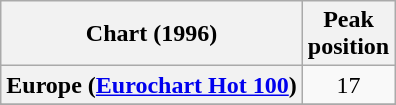<table class="wikitable sortable plainrowheaders" style="text-align:center">
<tr>
<th>Chart (1996)</th>
<th>Peak<br>position</th>
</tr>
<tr>
<th scope="row">Europe (<a href='#'>Eurochart Hot 100</a>)</th>
<td>17</td>
</tr>
<tr>
</tr>
<tr>
</tr>
</table>
